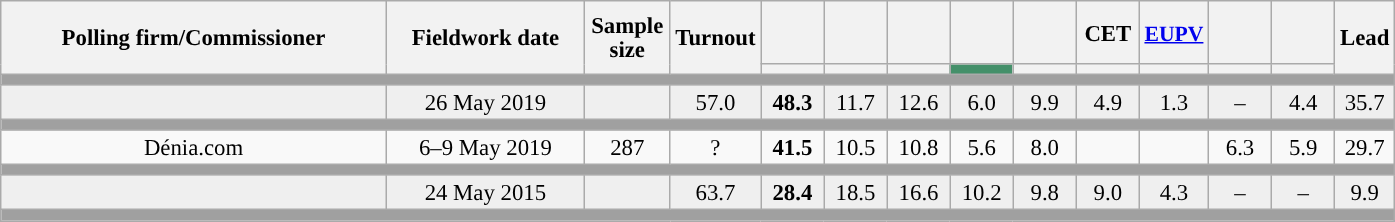<table class="wikitable collapsible collapsed" style="text-align:center; font-size:95%; line-height:16px;">
<tr style="height:42px;">
<th style="width:250px;" rowspan="2">Polling firm/Commissioner</th>
<th style="width:125px;" rowspan="2">Fieldwork date</th>
<th style="width:50px;" rowspan="2">Sample size</th>
<th style="width:45px;" rowspan="2">Turnout</th>
<th style="width:35px;"></th>
<th style="width:35px;"></th>
<th style="width:35px;"></th>
<th style="width:35px;"></th>
<th style="width:35px;"></th>
<th style="width:35px;">CET</th>
<th style="width:35px; font-size:95%;"><a href='#'>EUPV</a></th>
<th style="width:35px;"></th>
<th style="width:35px;"></th>
<th style="width:30px;" rowspan="2">Lead</th>
</tr>
<tr>
<th style="color:inherit;background:"></th>
<th style="color:inherit;background:"></th>
<th style="color:inherit;background:"></th>
<th style="color:inherit;background:#44906A;"></th>
<th style="color:inherit;background:"></th>
<th style="color:inherit;background:"></th>
<th style="color:inherit;background:"></th>
<th style="color:inherit;background:"></th>
<th style="color:inherit;background:"></th>
</tr>
<tr>
<td colspan="14" style="background:#A0A0A0"></td>
</tr>
<tr style="background:#EFEFEF;">
<td><strong></strong></td>
<td>26 May 2019</td>
<td></td>
<td>57.0</td>
<td><strong>48.3</strong><br></td>
<td>11.7<br></td>
<td>12.6<br></td>
<td>6.0<br></td>
<td>9.9<br></td>
<td>4.9<br></td>
<td>1.3<br></td>
<td>–</td>
<td>4.4<br></td>
<td style="background:">35.7</td>
</tr>
<tr>
<td colspan="14" style="background:#A0A0A0"></td>
</tr>
<tr>
<td>Dénia.com</td>
<td>6–9 May 2019</td>
<td>287</td>
<td>?</td>
<td><strong>41.5</strong><br></td>
<td>10.5<br></td>
<td>10.8<br></td>
<td>5.6<br></td>
<td>8.0<br></td>
<td></td>
<td></td>
<td>6.3<br></td>
<td>5.9<br></td>
<td style="background:">29.7</td>
</tr>
<tr>
<td colspan="14" style="background:#A0A0A0"></td>
</tr>
<tr style="background:#EFEFEF;">
<td><strong></strong></td>
<td>24 May 2015</td>
<td></td>
<td>63.7</td>
<td><strong>28.4</strong><br></td>
<td>18.5<br></td>
<td>16.6<br></td>
<td>10.2<br></td>
<td>9.8<br></td>
<td>9.0<br></td>
<td>4.3<br></td>
<td>–</td>
<td>–</td>
<td style="background:">9.9</td>
</tr>
<tr>
<td colspan="14" style="background:#A0A0A0"></td>
</tr>
</table>
